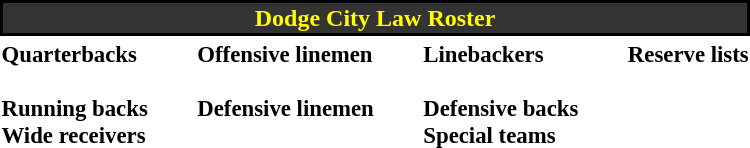<table class="toccolours" style="text-align: left;">
<tr>
<th colspan="7" style="text-align:center; color:#FFFF00; background-color:#333;  border:2px solid black;">Dodge City Law Roster</th>
</tr>
<tr>
<td style="font-size: 95%;vertical-align:top;"><strong>Quarterbacks</strong><br>
<br><strong>Running backs</strong>
<br><strong>Wide receivers</strong>



</td>
<td style="width: 25px;"></td>
<td style="font-size: 95%;vertical-align:top;"><strong>Offensive linemen</strong><br>



<br><strong>Defensive linemen</strong>


</td>
<td style="width: 25px;"></td>
<td style="font-size: 95%;vertical-align:top;"><strong>Linebackers</strong><br>

<br><strong>Defensive backs</strong>




<br><strong>Special teams</strong>
</td>
<td style="width: 25px;"></td>
<td style="font-size: 95%;vertical-align:top;"><strong>Reserve lists</strong><br>



<br></td>
</tr>
<tr>
</tr>
</table>
